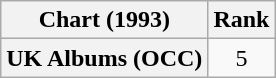<table class="wikitable plainrowheaders" border="1" style="text-align:center">
<tr>
<th scope="col">Chart (1993)</th>
<th scope="col">Rank</th>
</tr>
<tr>
<th scope="row">UK Albums (OCC)</th>
<td>5</td>
</tr>
</table>
